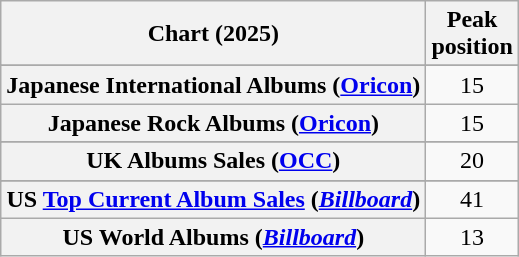<table class="wikitable sortable plainrowheaders" style="text-align:center">
<tr>
<th scope="col">Chart (2025)</th>
<th scope="col">Peak<br>position</th>
</tr>
<tr>
</tr>
<tr>
</tr>
<tr>
<th scope="row">Japanese International Albums (<a href='#'>Oricon</a>)</th>
<td>15</td>
</tr>
<tr>
<th scope="row">Japanese Rock Albums (<a href='#'>Oricon</a>)</th>
<td>15</td>
</tr>
<tr>
</tr>
<tr>
</tr>
<tr>
</tr>
<tr>
<th scope="row">UK Albums Sales (<a href='#'>OCC</a>)</th>
<td>20</td>
</tr>
<tr>
</tr>
<tr>
<th scope="row">US <a href='#'>Top Current Album Sales</a> (<em><a href='#'>Billboard</a></em>)</th>
<td>41</td>
</tr>
<tr>
<th scope="row">US World Albums (<a href='#'><em>Billboard</em></a>)</th>
<td>13</td>
</tr>
</table>
